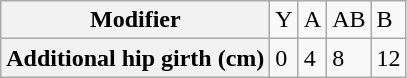<table class="wikitable">
<tr>
<th>Modifier</th>
<td>Y</td>
<td>A</td>
<td>AB</td>
<td>B</td>
</tr>
<tr>
<th>Additional hip girth (cm)</th>
<td>0</td>
<td>4</td>
<td>8</td>
<td>12</td>
</tr>
</table>
